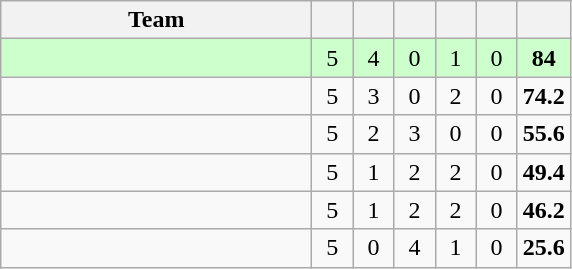<table class="wikitable" style="text-align:center">
<tr>
<th style="width:200px">Team</th>
<th width="20"></th>
<th width="20"></th>
<th width="20"></th>
<th width="20"></th>
<th width="20"></th>
<th width="20"></th>
</tr>
<tr style="background:#cfc">
<td style="text-align:left;"></td>
<td>5</td>
<td>4</td>
<td>0</td>
<td>1</td>
<td>0</td>
<td><strong>84</strong></td>
</tr>
<tr>
<td style="text-align:left;"></td>
<td>5</td>
<td>3</td>
<td>0</td>
<td>2</td>
<td>0</td>
<td><strong>74.2</strong></td>
</tr>
<tr>
<td style="text-align:left;"></td>
<td>5</td>
<td>2</td>
<td>3</td>
<td>0</td>
<td>0</td>
<td><strong>55.6</strong></td>
</tr>
<tr>
<td style="text-align:left;"></td>
<td>5</td>
<td>1</td>
<td>2</td>
<td>2</td>
<td>0</td>
<td><strong>49.4</strong></td>
</tr>
<tr>
<td style="text-align:left;"></td>
<td>5</td>
<td>1</td>
<td>2</td>
<td>2</td>
<td>0</td>
<td><strong>46.2</strong></td>
</tr>
<tr>
<td style="text-align:left;"></td>
<td>5</td>
<td>0</td>
<td>4</td>
<td>1</td>
<td>0</td>
<td><strong>25.6</strong></td>
</tr>
</table>
